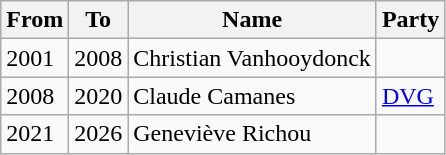<table class="wikitable">
<tr>
<th>From</th>
<th>To</th>
<th>Name</th>
<th>Party</th>
</tr>
<tr>
<td>2001</td>
<td>2008</td>
<td>Christian Vanhooydonck</td>
<td></td>
</tr>
<tr>
<td>2008</td>
<td>2020</td>
<td>Claude Camanes</td>
<td><a href='#'>DVG</a></td>
</tr>
<tr>
<td>2021</td>
<td>2026</td>
<td>Geneviève Richou</td>
<td></td>
</tr>
</table>
